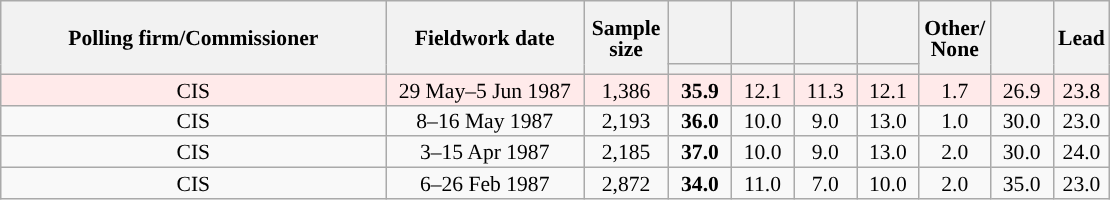<table class="wikitable collapsible collapsed" style="text-align:center; font-size:90%; line-height:14px;">
<tr style="height:42px;">
<th style="width:250px;" rowspan="2">Polling firm/Commissioner</th>
<th style="width:125px;" rowspan="2">Fieldwork date</th>
<th style="width:50px;" rowspan="2">Sample size</th>
<th style="width:35px;"></th>
<th style="width:35px;"></th>
<th style="width:35px;"></th>
<th style="width:35px;"></th>
<th style="width:35px;" rowspan="2">Other/<br>None</th>
<th style="width:35px;" rowspan="2"></th>
<th style="width:30px;" rowspan="2">Lead</th>
</tr>
<tr>
<th style="color:inherit;background:"></th>
<th style="color:inherit;background:"></th>
<th style="color:inherit;background:"></th>
<th style="color:inherit;background:"></th>
</tr>
<tr style="background:#FFEAEA;">
<td>CIS</td>
<td>29 May–5 Jun 1987</td>
<td>1,386</td>
<td><strong>35.9</strong></td>
<td>12.1</td>
<td>11.3</td>
<td>12.1</td>
<td>1.7</td>
<td>26.9</td>
<td style="background:">23.8</td>
</tr>
<tr>
<td>CIS</td>
<td>8–16 May 1987</td>
<td>2,193</td>
<td><strong>36.0</strong></td>
<td>10.0</td>
<td>9.0</td>
<td>13.0</td>
<td>1.0</td>
<td>30.0</td>
<td style="background:">23.0</td>
</tr>
<tr>
<td>CIS</td>
<td>3–15 Apr 1987</td>
<td>2,185</td>
<td><strong>37.0</strong></td>
<td>10.0</td>
<td>9.0</td>
<td>13.0</td>
<td>2.0</td>
<td>30.0</td>
<td style="background:">24.0</td>
</tr>
<tr>
<td>CIS</td>
<td>6–26 Feb 1987</td>
<td>2,872</td>
<td><strong>34.0</strong></td>
<td>11.0</td>
<td>7.0</td>
<td>10.0</td>
<td>2.0</td>
<td>35.0</td>
<td style="background:">23.0</td>
</tr>
</table>
